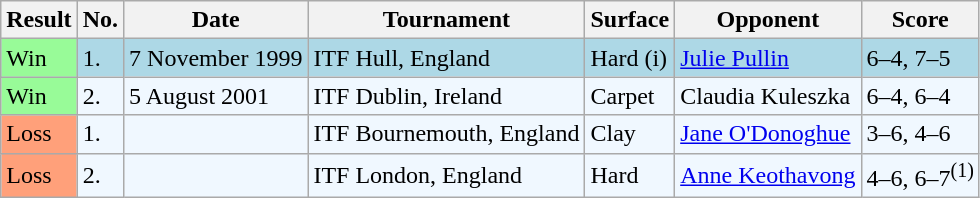<table class=wikitable>
<tr>
<th>Result</th>
<th>No.</th>
<th>Date</th>
<th>Tournament</th>
<th>Surface</th>
<th>Opponent</th>
<th>Score</th>
</tr>
<tr style="background:lightblue;">
<td style="background:#98fb98;">Win</td>
<td>1.</td>
<td>7 November 1999</td>
<td>ITF Hull, England</td>
<td>Hard (i)</td>
<td> <a href='#'>Julie Pullin</a></td>
<td>6–4, 7–5</td>
</tr>
<tr style="background:#f0f8ff;">
<td style="background:#98fb98;">Win</td>
<td>2.</td>
<td>5 August 2001</td>
<td>ITF Dublin, Ireland</td>
<td>Carpet</td>
<td> Claudia Kuleszka</td>
<td>6–4, 6–4</td>
</tr>
<tr style="background:#f0f8ff;">
<td style="background:#ffa07a;">Loss</td>
<td>1.</td>
<td></td>
<td>ITF Bournemouth, England</td>
<td>Clay</td>
<td> <a href='#'>Jane O'Donoghue</a></td>
<td>3–6, 4–6</td>
</tr>
<tr style="background:#f0f8ff;">
<td style="background:#ffa07a;">Loss</td>
<td>2.</td>
<td></td>
<td>ITF London, England</td>
<td>Hard</td>
<td> <a href='#'>Anne Keothavong</a></td>
<td>4–6, 6–7<sup>(1)</sup></td>
</tr>
</table>
